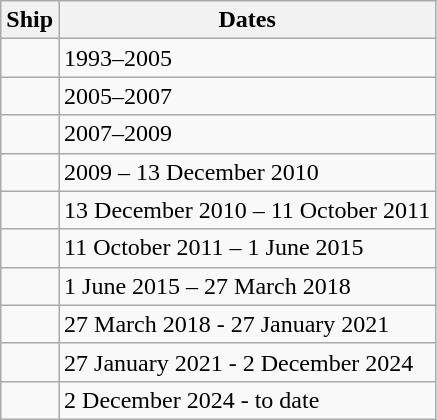<table class="wikitable">
<tr>
<th>Ship</th>
<th>Dates</th>
</tr>
<tr>
<td></td>
<td>1993–2005</td>
</tr>
<tr>
<td></td>
<td>2005–2007</td>
</tr>
<tr>
<td></td>
<td>2007–2009</td>
</tr>
<tr>
<td></td>
<td>2009 – 13 December 2010</td>
</tr>
<tr>
<td></td>
<td>13 December 2010 – 11 October 2011</td>
</tr>
<tr>
<td></td>
<td>11 October 2011 – 1 June 2015</td>
</tr>
<tr>
<td></td>
<td>1 June 2015 – 27 March 2018</td>
</tr>
<tr>
<td></td>
<td>27 March 2018 - 27 January 2021</td>
</tr>
<tr>
<td></td>
<td>27 January 2021 - 2 December 2024</td>
</tr>
<tr>
<td></td>
<td>2 December 2024 - to date</td>
</tr>
</table>
